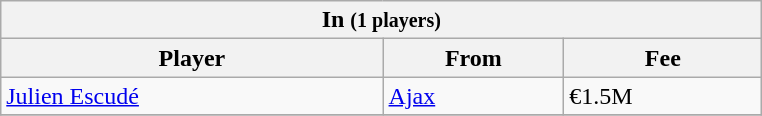<table class="wikitable collapsible collapsed">
<tr>
<th colspan="3" width="500"> <strong>In</strong> <small>(1 players)</small></th>
</tr>
<tr>
<th>Player</th>
<th>From</th>
<th>Fee</th>
</tr>
<tr>
<td> <a href='#'>Julien Escudé</a></td>
<td> <a href='#'>Ajax</a></td>
<td>€1.5M</td>
</tr>
<tr>
</tr>
</table>
